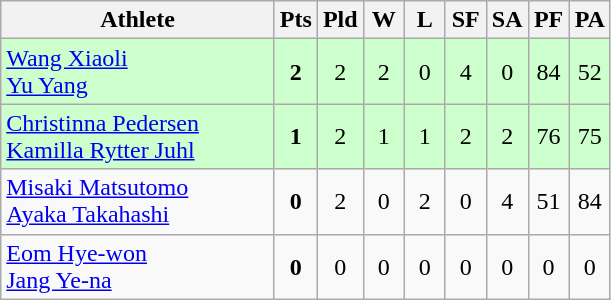<table class=wikitable style="text-align:center">
<tr>
<th width=175>Athlete</th>
<th width=20>Pts</th>
<th width=20>Pld</th>
<th width=20>W</th>
<th width=20>L</th>
<th width=20>SF</th>
<th width=20>SA</th>
<th width=20>PF</th>
<th width=20>PA</th>
</tr>
<tr bgcolor=ccffcc>
<td style="text-align:left"> <a href='#'>Wang Xiaoli</a><br> <a href='#'>Yu Yang</a></td>
<td><strong>2</strong></td>
<td>2</td>
<td>2</td>
<td>0</td>
<td>4</td>
<td>0</td>
<td>84</td>
<td>52</td>
</tr>
<tr bgcolor=ccffcc>
<td style="text-align:left"> <a href='#'>Christinna Pedersen</a><br> <a href='#'>Kamilla Rytter Juhl</a></td>
<td><strong>1</strong></td>
<td>2</td>
<td>1</td>
<td>1</td>
<td>2</td>
<td>2</td>
<td>76</td>
<td>75</td>
</tr>
<tr bgcolor=>
<td style="text-align:left"> <a href='#'>Misaki Matsutomo</a><br> <a href='#'>Ayaka Takahashi</a></td>
<td><strong>0</strong></td>
<td>2</td>
<td>0</td>
<td>2</td>
<td>0</td>
<td>4</td>
<td>51</td>
<td>84</td>
</tr>
<tr bgcolor=>
<td style="text-align:left"> <a href='#'>Eom Hye-won</a><br> <a href='#'>Jang Ye-na</a></td>
<td><strong>0</strong></td>
<td>0</td>
<td>0</td>
<td>0</td>
<td>0</td>
<td>0</td>
<td>0</td>
<td>0</td>
</tr>
</table>
